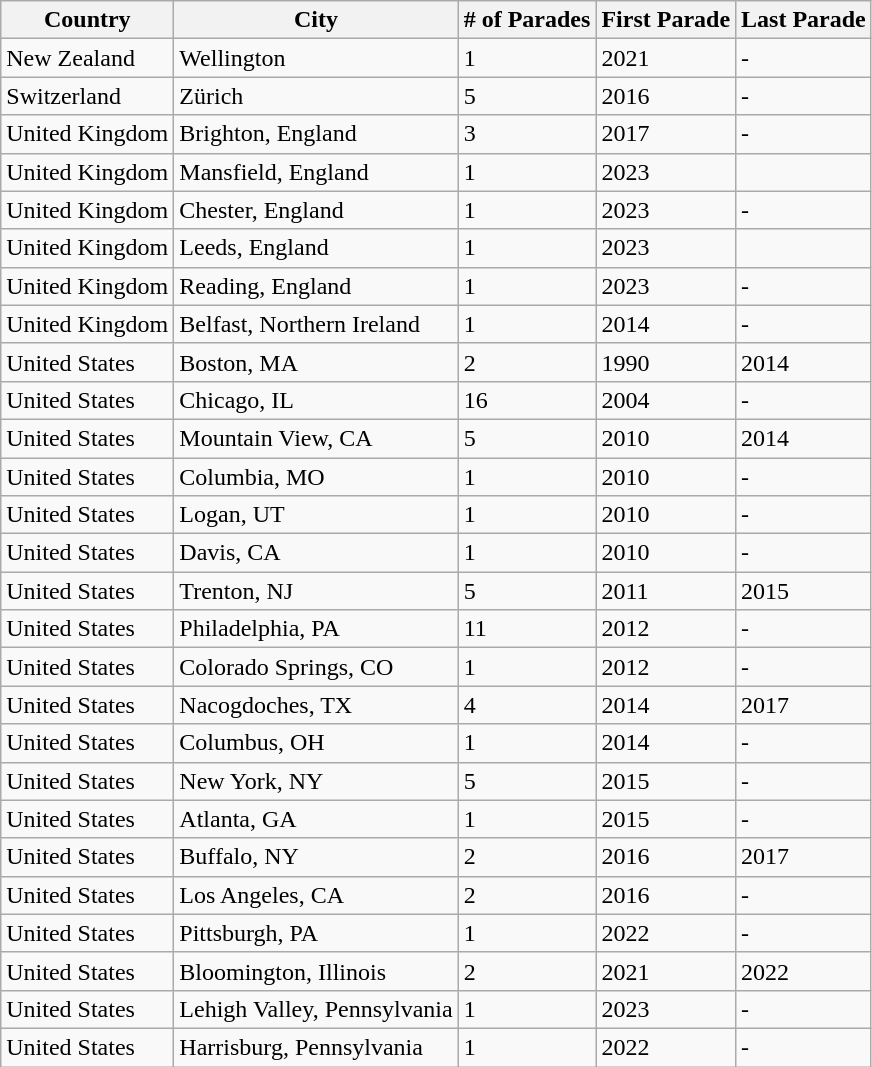<table class="wikitable">
<tr>
<th>Country</th>
<th>City</th>
<th># of Parades</th>
<th>First Parade</th>
<th>Last Parade</th>
</tr>
<tr>
<td>New Zealand</td>
<td>Wellington</td>
<td>1</td>
<td>2021</td>
<td>-</td>
</tr>
<tr>
<td>Switzerland</td>
<td>Zürich</td>
<td>5</td>
<td>2016</td>
<td>-</td>
</tr>
<tr>
<td>United Kingdom</td>
<td>Brighton, England</td>
<td>3</td>
<td>2017</td>
<td>-</td>
</tr>
<tr>
<td>United Kingdom</td>
<td>Mansfield, England</td>
<td>1</td>
<td>2023</td>
<td></td>
</tr>
<tr>
<td>United Kingdom</td>
<td>Chester, England</td>
<td>1</td>
<td>2023</td>
<td>-</td>
</tr>
<tr>
<td>United Kingdom</td>
<td>Leeds, England</td>
<td>1</td>
<td>2023</td>
<td></td>
</tr>
<tr>
<td>United Kingdom</td>
<td>Reading, England</td>
<td>1</td>
<td>2023</td>
<td>-</td>
</tr>
<tr>
<td>United Kingdom</td>
<td>Belfast, Northern Ireland</td>
<td>1</td>
<td>2014</td>
<td>-</td>
</tr>
<tr>
<td>United States</td>
<td>Boston, MA</td>
<td>2</td>
<td>1990</td>
<td>2014</td>
</tr>
<tr>
<td>United States</td>
<td>Chicago, IL</td>
<td>16</td>
<td>2004</td>
<td>-</td>
</tr>
<tr>
<td>United States</td>
<td>Mountain View, CA</td>
<td>5</td>
<td>2010</td>
<td>2014</td>
</tr>
<tr>
<td>United States</td>
<td>Columbia, MO</td>
<td>1</td>
<td>2010</td>
<td>-</td>
</tr>
<tr>
<td>United States</td>
<td>Logan, UT</td>
<td>1</td>
<td>2010</td>
<td>-</td>
</tr>
<tr>
<td>United States</td>
<td>Davis, CA</td>
<td>1</td>
<td>2010</td>
<td>-</td>
</tr>
<tr>
<td>United States</td>
<td>Trenton, NJ</td>
<td>5</td>
<td>2011</td>
<td>2015</td>
</tr>
<tr>
<td>United States</td>
<td>Philadelphia, PA</td>
<td>11</td>
<td>2012</td>
<td>-</td>
</tr>
<tr>
<td>United States</td>
<td>Colorado Springs, CO</td>
<td>1</td>
<td>2012</td>
<td>-</td>
</tr>
<tr>
<td>United States</td>
<td>Nacogdoches, TX</td>
<td>4</td>
<td>2014</td>
<td>2017</td>
</tr>
<tr>
<td>United States</td>
<td>Columbus, OH</td>
<td>1</td>
<td>2014</td>
<td>-</td>
</tr>
<tr>
<td>United States</td>
<td>New York, NY</td>
<td>5</td>
<td>2015</td>
<td>-</td>
</tr>
<tr>
<td>United States</td>
<td>Atlanta, GA</td>
<td>1</td>
<td>2015</td>
<td>-</td>
</tr>
<tr>
<td>United States</td>
<td>Buffalo, NY</td>
<td>2</td>
<td>2016</td>
<td>2017</td>
</tr>
<tr>
<td>United States</td>
<td>Los Angeles, CA</td>
<td>2</td>
<td>2016</td>
<td>-</td>
</tr>
<tr>
<td>United States</td>
<td>Pittsburgh, PA</td>
<td>1</td>
<td>2022</td>
<td>-</td>
</tr>
<tr>
<td>United States</td>
<td>Bloomington, Illinois</td>
<td>2</td>
<td>2021</td>
<td>2022</td>
</tr>
<tr>
<td>United States</td>
<td>Lehigh Valley, Pennsylvania</td>
<td>1</td>
<td>2023</td>
<td>-</td>
</tr>
<tr>
<td>United States</td>
<td>Harrisburg, Pennsylvania</td>
<td>1</td>
<td>2022</td>
<td>-</td>
</tr>
</table>
